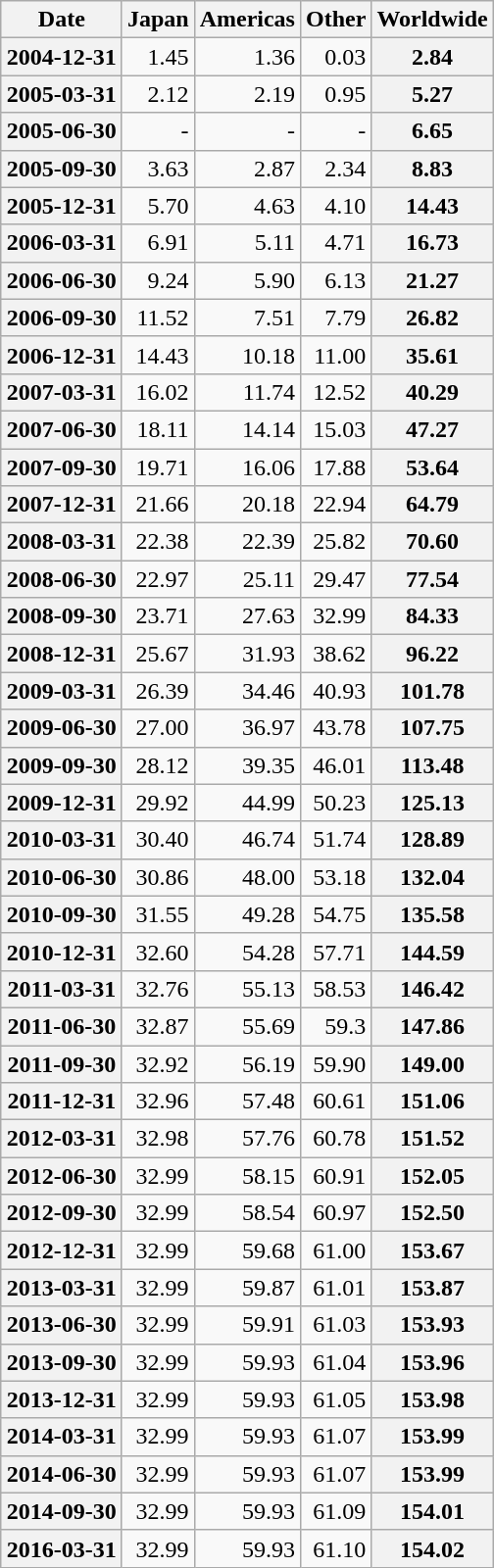<table class="wikitable" style="float:right; text-align:right;">
<tr>
<th>Date</th>
<th>Japan</th>
<th>Americas</th>
<th>Other</th>
<th>Worldwide</th>
</tr>
<tr>
<th>2004-12-31</th>
<td>1.45</td>
<td>1.36</td>
<td>0.03</td>
<th>2.84</th>
</tr>
<tr>
<th>2005-03-31</th>
<td>2.12</td>
<td>2.19</td>
<td>0.95</td>
<th>5.27</th>
</tr>
<tr>
<th>2005-06-30</th>
<td>-</td>
<td>-</td>
<td>-</td>
<th>6.65</th>
</tr>
<tr>
<th>2005-09-30</th>
<td>3.63</td>
<td>2.87</td>
<td>2.34</td>
<th>8.83</th>
</tr>
<tr>
<th>2005-12-31</th>
<td>5.70</td>
<td>4.63</td>
<td>4.10</td>
<th>14.43</th>
</tr>
<tr>
<th>2006-03-31</th>
<td>6.91</td>
<td>5.11</td>
<td>4.71</td>
<th>16.73</th>
</tr>
<tr>
<th>2006-06-30</th>
<td>9.24</td>
<td>5.90</td>
<td>6.13</td>
<th>21.27</th>
</tr>
<tr>
<th>2006-09-30</th>
<td>11.52</td>
<td>7.51</td>
<td>7.79</td>
<th>26.82</th>
</tr>
<tr>
<th>2006-12-31</th>
<td>14.43</td>
<td>10.18</td>
<td>11.00</td>
<th>35.61</th>
</tr>
<tr>
<th>2007-03-31</th>
<td>16.02</td>
<td>11.74</td>
<td>12.52</td>
<th>40.29</th>
</tr>
<tr>
<th>2007-06-30</th>
<td>18.11</td>
<td>14.14</td>
<td>15.03</td>
<th>47.27</th>
</tr>
<tr>
<th>2007-09-30</th>
<td>19.71</td>
<td>16.06</td>
<td>17.88</td>
<th>53.64</th>
</tr>
<tr>
<th>2007-12-31</th>
<td>21.66</td>
<td>20.18</td>
<td>22.94</td>
<th>64.79</th>
</tr>
<tr>
<th>2008-03-31</th>
<td>22.38</td>
<td>22.39</td>
<td>25.82</td>
<th>70.60</th>
</tr>
<tr>
<th>2008-06-30</th>
<td>22.97</td>
<td>25.11</td>
<td>29.47</td>
<th>77.54</th>
</tr>
<tr>
<th>2008-09-30</th>
<td>23.71</td>
<td>27.63</td>
<td>32.99</td>
<th>84.33</th>
</tr>
<tr>
<th>2008-12-31</th>
<td>25.67</td>
<td>31.93</td>
<td>38.62</td>
<th>96.22</th>
</tr>
<tr>
<th>2009-03-31</th>
<td>26.39</td>
<td>34.46</td>
<td>40.93</td>
<th>101.78</th>
</tr>
<tr>
<th>2009-06-30</th>
<td>27.00</td>
<td>36.97</td>
<td>43.78</td>
<th>107.75</th>
</tr>
<tr>
<th>2009-09-30</th>
<td>28.12</td>
<td>39.35</td>
<td>46.01</td>
<th>113.48</th>
</tr>
<tr>
<th>2009-12-31</th>
<td>29.92</td>
<td>44.99</td>
<td>50.23</td>
<th>125.13</th>
</tr>
<tr>
<th>2010-03-31</th>
<td>30.40</td>
<td>46.74</td>
<td>51.74</td>
<th>128.89</th>
</tr>
<tr>
<th>2010-06-30</th>
<td>30.86</td>
<td>48.00</td>
<td>53.18</td>
<th>132.04</th>
</tr>
<tr>
<th>2010-09-30</th>
<td>31.55</td>
<td>49.28</td>
<td>54.75</td>
<th>135.58</th>
</tr>
<tr>
<th>2010-12-31</th>
<td>32.60</td>
<td>54.28</td>
<td>57.71</td>
<th>144.59</th>
</tr>
<tr>
<th>2011-03-31</th>
<td>32.76</td>
<td>55.13</td>
<td>58.53</td>
<th>146.42</th>
</tr>
<tr>
<th>2011-06-30</th>
<td>32.87</td>
<td>55.69</td>
<td>59.3</td>
<th>147.86</th>
</tr>
<tr>
<th>2011-09-30</th>
<td>32.92</td>
<td>56.19</td>
<td>59.90</td>
<th>149.00</th>
</tr>
<tr>
<th>2011-12-31</th>
<td>32.96</td>
<td>57.48</td>
<td>60.61</td>
<th>151.06</th>
</tr>
<tr>
<th>2012-03-31</th>
<td>32.98</td>
<td>57.76</td>
<td>60.78</td>
<th>151.52</th>
</tr>
<tr>
<th>2012-06-30</th>
<td>32.99</td>
<td>58.15</td>
<td>60.91</td>
<th>152.05</th>
</tr>
<tr>
<th>2012-09-30</th>
<td>32.99</td>
<td>58.54</td>
<td>60.97</td>
<th>152.50</th>
</tr>
<tr>
<th>2012-12-31</th>
<td>32.99</td>
<td>59.68</td>
<td>61.00</td>
<th>153.67</th>
</tr>
<tr>
<th>2013-03-31</th>
<td>32.99</td>
<td>59.87</td>
<td>61.01</td>
<th>153.87</th>
</tr>
<tr>
<th>2013-06-30</th>
<td>32.99</td>
<td>59.91</td>
<td>61.03</td>
<th>153.93</th>
</tr>
<tr>
<th>2013-09-30</th>
<td>32.99</td>
<td>59.93</td>
<td>61.04</td>
<th>153.96</th>
</tr>
<tr>
<th>2013-12-31</th>
<td>32.99</td>
<td>59.93</td>
<td>61.05</td>
<th>153.98</th>
</tr>
<tr>
<th>2014-03-31</th>
<td>32.99</td>
<td>59.93</td>
<td>61.07</td>
<th>153.99</th>
</tr>
<tr>
<th>2014-06-30</th>
<td>32.99</td>
<td>59.93</td>
<td>61.07</td>
<th>153.99</th>
</tr>
<tr>
<th>2014-09-30</th>
<td>32.99</td>
<td>59.93</td>
<td>61.09</td>
<th>154.01</th>
</tr>
<tr>
<th>2016-03-31</th>
<td>32.99</td>
<td>59.93</td>
<td>61.10</td>
<th>154.02</th>
</tr>
</table>
